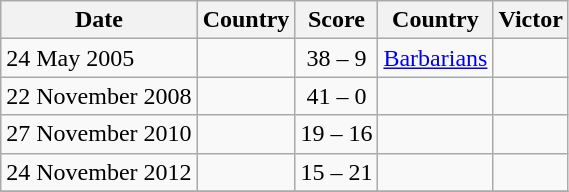<table class="wikitable">
<tr>
<th>Date</th>
<th>Country</th>
<th>Score</th>
<th>Country</th>
<th>Victor</th>
</tr>
<tr>
<td>24 May 2005</td>
<td></td>
<td align="center">38 – 9</td>
<td><a href='#'>Barbarians</a></td>
<td></td>
</tr>
<tr>
<td>22 November 2008</td>
<td></td>
<td align="center">41 – 0</td>
<td></td>
<td></td>
</tr>
<tr>
<td>27 November 2010</td>
<td></td>
<td align="center">19 – 16</td>
<td></td>
<td></td>
</tr>
<tr>
<td>24 November 2012</td>
<td></td>
<td align="center">15 – 21</td>
<td></td>
<td></td>
</tr>
<tr>
</tr>
</table>
